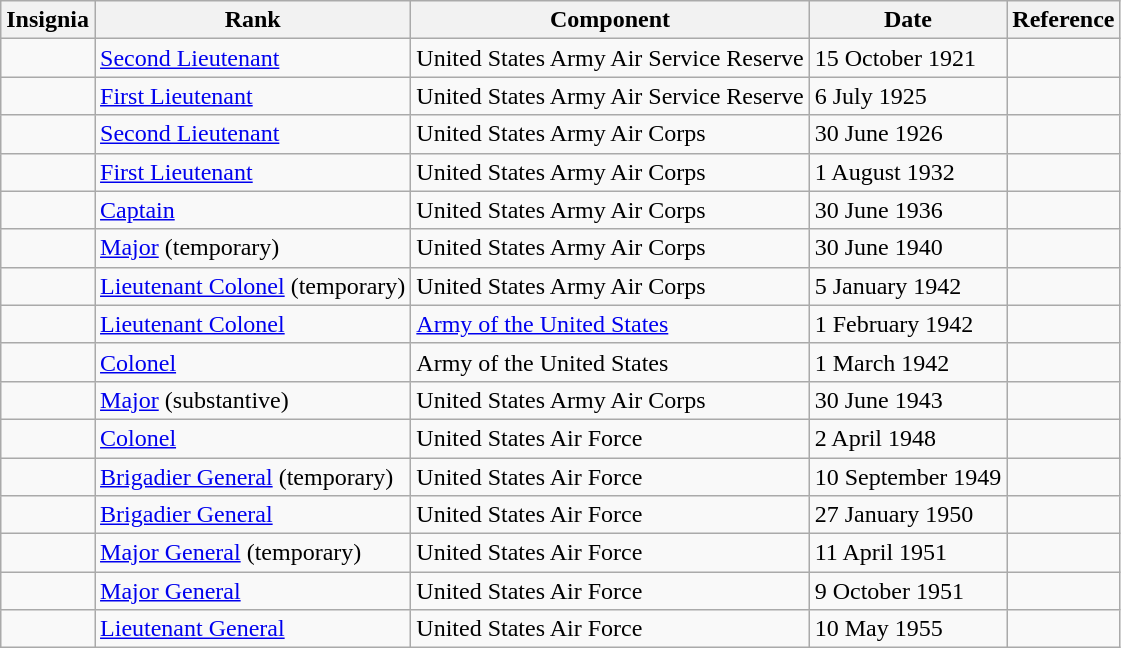<table class="wikitable">
<tr>
<th>Insignia</th>
<th>Rank</th>
<th>Component</th>
<th>Date</th>
<th>Reference</th>
</tr>
<tr>
<td></td>
<td><a href='#'>Second Lieutenant</a></td>
<td>United States Army Air Service Reserve</td>
<td>15 October 1921</td>
<td></td>
</tr>
<tr>
<td></td>
<td><a href='#'>First Lieutenant</a></td>
<td>United States Army Air Service Reserve</td>
<td>6 July 1925</td>
<td></td>
</tr>
<tr>
<td></td>
<td><a href='#'>Second Lieutenant</a></td>
<td>United States Army Air Corps</td>
<td>30 June 1926</td>
<td></td>
</tr>
<tr>
<td></td>
<td><a href='#'>First Lieutenant</a></td>
<td>United States Army Air Corps</td>
<td>1 August 1932</td>
<td></td>
</tr>
<tr>
<td></td>
<td><a href='#'>Captain</a></td>
<td>United States Army Air Corps</td>
<td>30 June 1936</td>
<td></td>
</tr>
<tr>
<td></td>
<td><a href='#'>Major</a> (temporary)</td>
<td>United States Army Air Corps</td>
<td>30 June 1940</td>
<td></td>
</tr>
<tr>
<td></td>
<td><a href='#'>Lieutenant Colonel</a> (temporary)</td>
<td>United States Army Air Corps</td>
<td>5 January 1942</td>
<td></td>
</tr>
<tr>
<td></td>
<td><a href='#'>Lieutenant Colonel</a></td>
<td><a href='#'>Army of the United States</a></td>
<td>1 February 1942</td>
<td></td>
</tr>
<tr>
<td></td>
<td><a href='#'>Colonel</a></td>
<td>Army of the United States</td>
<td>1 March 1942</td>
<td></td>
</tr>
<tr>
<td></td>
<td><a href='#'>Major</a> (substantive)</td>
<td>United States Army Air Corps</td>
<td>30 June 1943</td>
<td></td>
</tr>
<tr>
<td></td>
<td><a href='#'>Colonel</a></td>
<td>United States Air Force</td>
<td>2 April 1948</td>
<td></td>
</tr>
<tr>
<td></td>
<td><a href='#'>Brigadier General</a> (temporary)</td>
<td>United States Air Force</td>
<td>10 September 1949</td>
<td></td>
</tr>
<tr>
<td></td>
<td><a href='#'>Brigadier General</a></td>
<td>United States Air Force</td>
<td>27 January 1950</td>
<td></td>
</tr>
<tr>
<td></td>
<td><a href='#'>Major General</a> (temporary)</td>
<td>United States Air Force</td>
<td>11 April 1951</td>
<td></td>
</tr>
<tr>
<td></td>
<td><a href='#'>Major General</a></td>
<td>United States Air Force</td>
<td>9 October 1951</td>
<td></td>
</tr>
<tr>
<td></td>
<td><a href='#'>Lieutenant General</a></td>
<td>United States Air Force</td>
<td>10 May 1955</td>
<td></td>
</tr>
</table>
